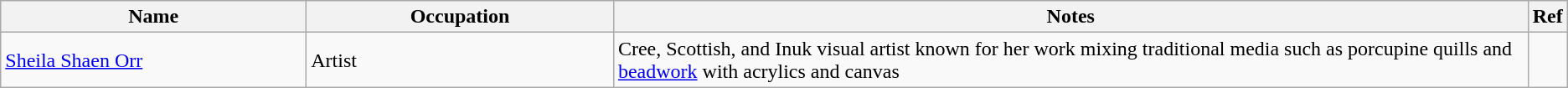<table class="wikitable sortable">
<tr align=left>
<th style="width:20%;">Name</th>
<th style="width:20%;">Occupation</th>
<th style="width:60%;">Notes</th>
<th style="width:20%;">Ref</th>
</tr>
<tr>
<td><a href='#'>Sheila Shaen Orr</a></td>
<td>Artist</td>
<td>Cree, Scottish, and Inuk visual artist known for her work mixing traditional media such as porcupine quills and <a href='#'>beadwork</a> with acrylics and canvas</td>
</tr>
</table>
